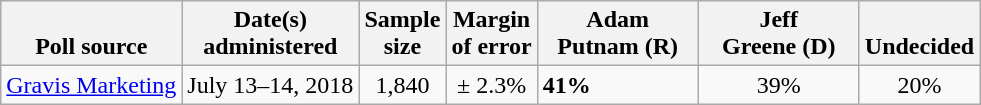<table class="wikitable">
<tr valign=bottom>
<th>Poll source</th>
<th>Date(s)<br>administered</th>
<th>Sample<br>size</th>
<th>Margin<br>of error</th>
<th style="width:100px;">Adam<br>Putnam (R)</th>
<th style="width:100px;">Jeff<br>Greene (D)</th>
<th>Undecided</th>
</tr>
<tr>
<td><a href='#'>Gravis Marketing</a></td>
<td align=center>July 13–14, 2018</td>
<td align=center>1,840</td>
<td align=center>± 2.3%</td>
<td><strong>41%</strong></td>
<td align=center>39%</td>
<td align=center>20%</td>
</tr>
</table>
